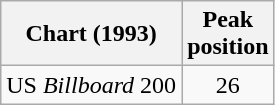<table class="wikitable">
<tr>
<th>Chart (1993)</th>
<th>Peak<br>position</th>
</tr>
<tr>
<td>US <em>Billboard</em> 200</td>
<td align="center">26</td>
</tr>
</table>
